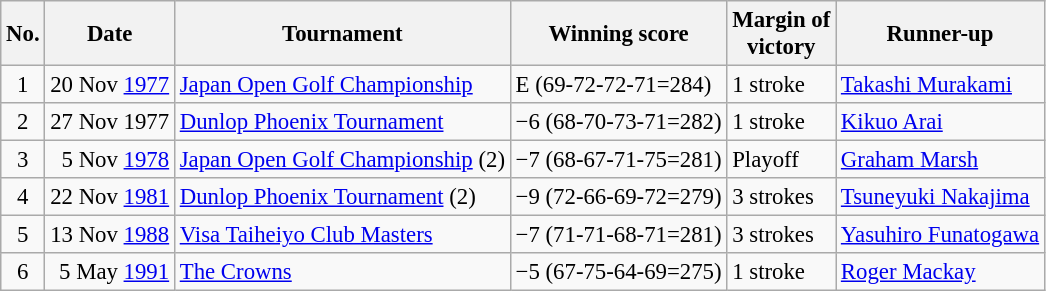<table class="wikitable" style="font-size:95%;">
<tr>
<th>No.</th>
<th>Date</th>
<th>Tournament</th>
<th>Winning score</th>
<th>Margin of<br>victory</th>
<th>Runner-up</th>
</tr>
<tr>
<td align=center>1</td>
<td align=right>20 Nov <a href='#'>1977</a></td>
<td><a href='#'>Japan Open Golf Championship</a></td>
<td>E (69-72-72-71=284)</td>
<td>1 stroke</td>
<td> <a href='#'>Takashi Murakami</a></td>
</tr>
<tr>
<td align=center>2</td>
<td align=right>27 Nov 1977</td>
<td><a href='#'>Dunlop Phoenix Tournament</a></td>
<td>−6 (68-70-73-71=282)</td>
<td>1 stroke</td>
<td> <a href='#'>Kikuo Arai</a></td>
</tr>
<tr>
<td align=center>3</td>
<td align=right>5 Nov <a href='#'>1978</a></td>
<td><a href='#'>Japan Open Golf Championship</a> (2)</td>
<td>−7 (68-67-71-75=281)</td>
<td>Playoff</td>
<td> <a href='#'>Graham Marsh</a></td>
</tr>
<tr>
<td align=center>4</td>
<td align=right>22 Nov <a href='#'>1981</a></td>
<td><a href='#'>Dunlop Phoenix Tournament</a> (2)</td>
<td>−9 (72-66-69-72=279)</td>
<td>3 strokes</td>
<td> <a href='#'>Tsuneyuki Nakajima</a></td>
</tr>
<tr>
<td align=center>5</td>
<td align=right>13 Nov <a href='#'>1988</a></td>
<td><a href='#'>Visa Taiheiyo Club Masters</a></td>
<td>−7 (71-71-68-71=281)</td>
<td>3 strokes</td>
<td> <a href='#'>Yasuhiro Funatogawa</a></td>
</tr>
<tr>
<td align=center>6</td>
<td align=right>5 May <a href='#'>1991</a></td>
<td><a href='#'>The Crowns</a></td>
<td>−5 (67-75-64-69=275)</td>
<td>1 stroke</td>
<td> <a href='#'>Roger Mackay</a></td>
</tr>
</table>
